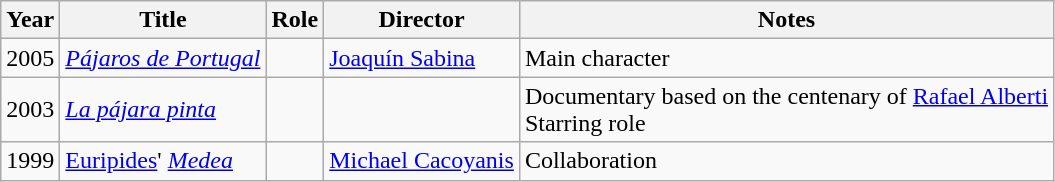<table class = "wikitable">
<tr>
<th>Year</th>
<th>Title</th>
<th>Role</th>
<th>Director</th>
<th>Notes</th>
</tr>
<tr>
<td>2005</td>
<td><em><a href='#'>Pájaros de Portugal</a></em></td>
<td></td>
<td><a href='#'>Joaquín Sabina</a></td>
<td>Main character</td>
</tr>
<tr>
<td>2003</td>
<td><em><a href='#'>La pájara pinta</a></em></td>
<td></td>
<td></td>
<td>Documentary based on the centenary of <a href='#'>Rafael Alberti</a><br>Starring role</td>
</tr>
<tr>
<td>1999</td>
<td><a href='#'>Euripides</a>' <em><a href='#'>Medea</a></em></td>
<td></td>
<td><a href='#'>Michael Cacoyanis</a></td>
<td>Collaboration</td>
</tr>
</table>
